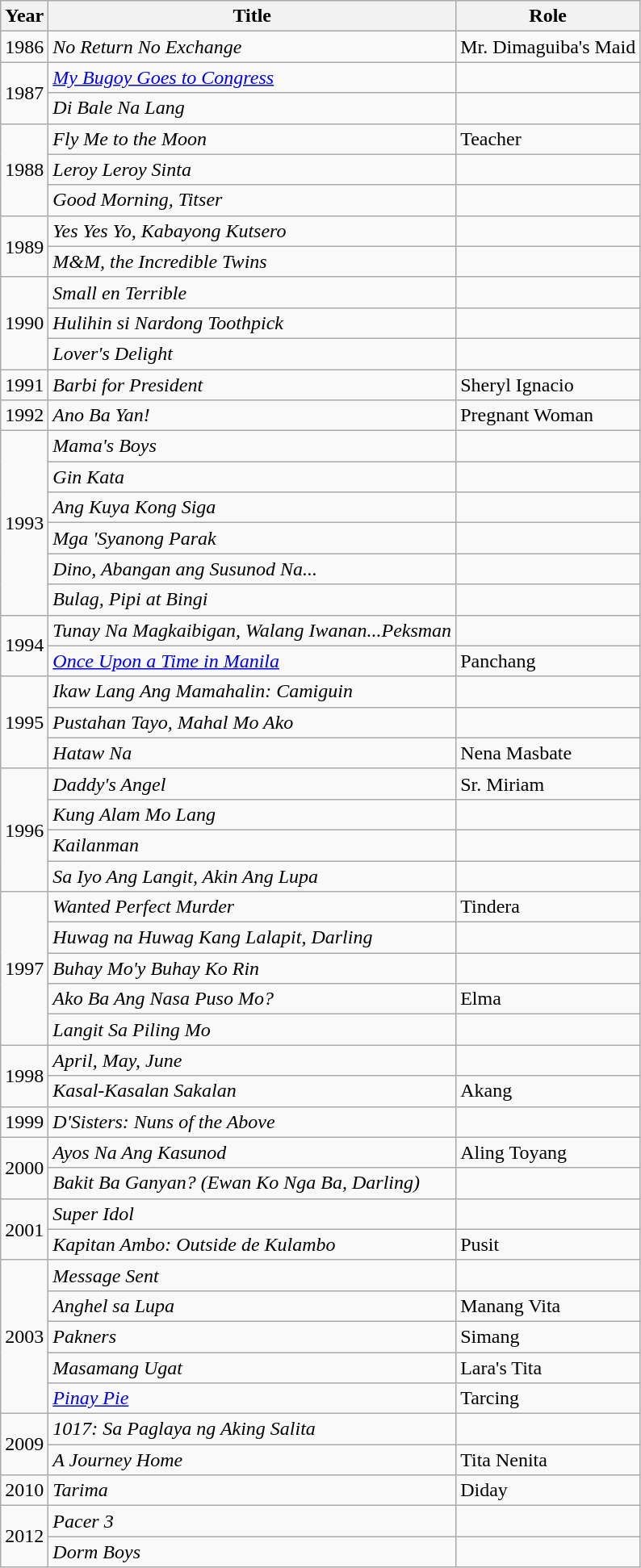<table class="wikitable">
<tr>
<th>Year</th>
<th>Title</th>
<th>Role</th>
</tr>
<tr>
<td>1986</td>
<td><em>No Return No Exchange</em></td>
<td>Mr. Dimaguiba's Maid</td>
</tr>
<tr>
<td rowspan="2">1987</td>
<td><em><a href='#'>My Bugoy Goes to Congress</a></em></td>
<td></td>
</tr>
<tr>
<td><em>Di Bale Na Lang</em></td>
<td></td>
</tr>
<tr>
<td rowspan="3">1988</td>
<td><em>Fly Me to the Moon</em></td>
<td>Teacher</td>
</tr>
<tr>
<td><em>Leroy Leroy Sinta</em></td>
<td></td>
</tr>
<tr>
<td><em>Good Morning, Titser</em></td>
<td></td>
</tr>
<tr>
<td rowspan="2">1989</td>
<td><em>Yes Yes Yo, Kabayong Kutsero</em></td>
<td></td>
</tr>
<tr>
<td><em>M&M, the Incredible Twins</em></td>
<td></td>
</tr>
<tr>
<td rowspan="3">1990</td>
<td><em>Small en Terrible</em></td>
<td></td>
</tr>
<tr>
<td><em>Hulihin si Nardong Toothpick</em></td>
<td></td>
</tr>
<tr>
<td><em>Lover's Delight</em></td>
<td></td>
</tr>
<tr>
<td>1991</td>
<td><em>Barbi for President</em></td>
<td>Sheryl Ignacio</td>
</tr>
<tr>
<td>1992</td>
<td><em>Ano Ba Yan!</em></td>
<td>Pregnant Woman</td>
</tr>
<tr>
<td rowspan="6">1993</td>
<td><em>Mama's Boys</em></td>
<td></td>
</tr>
<tr>
<td><em>Gin Kata</em></td>
<td></td>
</tr>
<tr>
<td><em>Ang Kuya Kong Siga</em></td>
<td></td>
</tr>
<tr>
<td><em>Mga 'Syanong Parak</em></td>
<td></td>
</tr>
<tr>
<td><em>Dino, Abangan ang Susunod Na...</em></td>
<td></td>
</tr>
<tr>
<td><em>Bulag, Pipi at Bingi</em></td>
<td></td>
</tr>
<tr>
<td rowspan="2">1994</td>
<td><em>Tunay Na Magkaibigan, Walang Iwanan...Peksman</em></td>
<td></td>
</tr>
<tr>
<td><em><a href='#'>Once Upon a Time in Manila</a></em></td>
<td>Panchang</td>
</tr>
<tr>
<td rowspan="3">1995</td>
<td><em>Ikaw Lang Ang Mamahalin: Camiguin</em></td>
<td></td>
</tr>
<tr>
<td><em>Pustahan Tayo, Mahal Mo Ako</em></td>
<td></td>
</tr>
<tr>
<td><em>Hataw Na</em></td>
<td>Nena Masbate</td>
</tr>
<tr>
<td rowspan="4">1996</td>
<td><em>Daddy's Angel</em></td>
<td>Sr. Miriam</td>
</tr>
<tr>
<td><em>Kung Alam Mo Lang</em></td>
<td></td>
</tr>
<tr>
<td><em>Kailanman</em></td>
<td></td>
</tr>
<tr>
<td><em>Sa Iyo Ang Langit, Akin Ang Lupa</em></td>
<td></td>
</tr>
<tr>
<td rowspan="5">1997</td>
<td><em>Wanted Perfect Murder</em></td>
<td>Tindera</td>
</tr>
<tr>
<td><em>Huwag na Huwag Kang Lalapit, Darling</em></td>
<td></td>
</tr>
<tr>
<td><em>Buhay Mo'y Buhay Ko Rin</em></td>
<td></td>
</tr>
<tr>
<td><em>Ako Ba Ang Nasa Puso Mo?</em></td>
<td>Elma</td>
</tr>
<tr>
<td><em>Langit Sa Piling Mo</em></td>
<td></td>
</tr>
<tr>
<td rowspan="2">1998</td>
<td><em>April, May, June</em></td>
<td></td>
</tr>
<tr>
<td><em>Kasal-Kasalan Sakalan</em></td>
<td>Akang</td>
</tr>
<tr>
<td>1999</td>
<td><em>D'Sisters: Nuns of the Above</em></td>
<td></td>
</tr>
<tr>
<td rowspan="2">2000</td>
<td><em>Ayos Na Ang Kasunod</em></td>
<td>Aling Toyang</td>
</tr>
<tr>
<td><em>Bakit Ba Ganyan? (Ewan Ko Nga Ba, Darling)</em></td>
<td></td>
</tr>
<tr>
<td rowspan="2">2001</td>
<td><em>Super Idol</em></td>
<td></td>
</tr>
<tr>
<td><em>Kapitan Ambo: Outside de Kulambo</em></td>
<td>Pusit</td>
</tr>
<tr>
<td rowspan="5">2003</td>
<td><em>Message Sent</em></td>
<td></td>
</tr>
<tr>
<td><em>Anghel sa Lupa</em></td>
<td>Manang Vita</td>
</tr>
<tr>
<td><em>Pakners</em></td>
<td>Simang</td>
</tr>
<tr>
<td><em>Masamang Ugat</em></td>
<td>Lara's Tita</td>
</tr>
<tr>
<td><em><a href='#'>Pinay Pie</a></em></td>
<td>Tarcing</td>
</tr>
<tr>
<td rowspan="2">2009</td>
<td><em>1017: Sa Paglaya ng Aking Salita</em></td>
<td></td>
</tr>
<tr>
<td><em>A Journey Home</em></td>
<td>Tita Nenita</td>
</tr>
<tr>
<td>2010</td>
<td><em>Tarima</em></td>
<td>Diday</td>
</tr>
<tr>
<td rowspan="2">2012</td>
<td><em>Pacer 3</em></td>
<td></td>
</tr>
<tr>
<td><em>Dorm Boys</em></td>
<td></td>
</tr>
</table>
